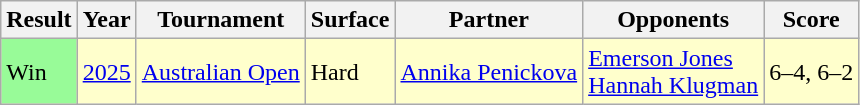<table class="sortable wikitable">
<tr>
<th>Result</th>
<th>Year</th>
<th>Tournament</th>
<th>Surface</th>
<th>Partner</th>
<th>Opponents</th>
<th class="unsortable">Score</th>
</tr>
<tr style="background:#ffc;">
<td bgcolor=98fb98>Win</td>
<td><a href='#'>2025</a></td>
<td><a href='#'>Australian Open</a></td>
<td>Hard</td>
<td> <a href='#'>Annika Penickova</a></td>
<td> <a href='#'>Emerson Jones</a> <br> <a href='#'>Hannah Klugman</a></td>
<td>6–4, 6–2</td>
</tr>
</table>
